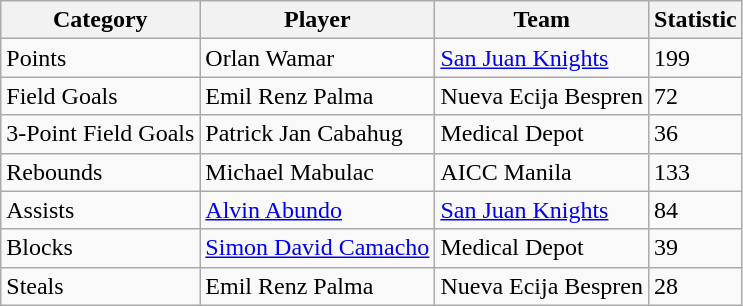<table class="wikitable">
<tr>
<th>Category</th>
<th>Player</th>
<th>Team</th>
<th>Statistic</th>
</tr>
<tr>
<td>Points</td>
<td>Orlan Wamar</td>
<td><a href='#'>San Juan Knights</a></td>
<td>199</td>
</tr>
<tr>
<td>Field Goals</td>
<td>Emil Renz Palma</td>
<td>Nueva Ecija Bespren</td>
<td>72</td>
</tr>
<tr>
<td>3-Point Field Goals</td>
<td>Patrick Jan Cabahug</td>
<td>Medical Depot</td>
<td>36</td>
</tr>
<tr>
<td>Rebounds</td>
<td>Michael Mabulac</td>
<td>AICC Manila</td>
<td>133</td>
</tr>
<tr>
<td>Assists</td>
<td><a href='#'>Alvin Abundo</a></td>
<td><a href='#'>San Juan Knights</a></td>
<td>84</td>
</tr>
<tr>
<td>Blocks</td>
<td><a href='#'>Simon David Camacho</a></td>
<td>Medical Depot</td>
<td>39</td>
</tr>
<tr>
<td>Steals</td>
<td>Emil Renz Palma</td>
<td>Nueva Ecija Bespren</td>
<td>28</td>
</tr>
</table>
